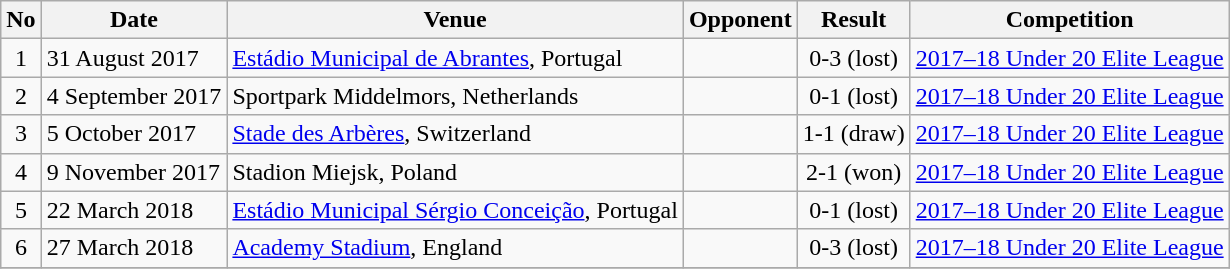<table class="wikitable">
<tr>
<th>No</th>
<th>Date</th>
<th>Venue</th>
<th>Opponent</th>
<th>Result</th>
<th>Competition</th>
</tr>
<tr>
<td align=center>1</td>
<td>31 August 2017</td>
<td><a href='#'>Estádio Municipal de Abrantes</a>, Portugal</td>
<td></td>
<td align=center>0-3 (lost)</td>
<td><a href='#'>2017–18 Under 20 Elite League</a></td>
</tr>
<tr>
<td align=center>2</td>
<td>4 September 2017</td>
<td>Sportpark Middelmors, Netherlands</td>
<td></td>
<td align=center>0-1 (lost)</td>
<td><a href='#'>2017–18 Under 20 Elite League</a></td>
</tr>
<tr>
<td align=center>3</td>
<td>5 October 2017</td>
<td><a href='#'>Stade des Arbères</a>, Switzerland</td>
<td></td>
<td align=center>1-1 (draw)</td>
<td><a href='#'>2017–18 Under 20 Elite League</a></td>
</tr>
<tr>
<td align=center>4</td>
<td>9 November 2017</td>
<td>Stadion Miejsk, Poland</td>
<td></td>
<td align=center>2-1 (won)</td>
<td><a href='#'>2017–18 Under 20 Elite League</a></td>
</tr>
<tr>
<td align=center>5</td>
<td>22 March 2018</td>
<td><a href='#'>Estádio Municipal Sérgio Conceição</a>, Portugal</td>
<td></td>
<td align=center>0-1 (lost)</td>
<td><a href='#'>2017–18 Under 20 Elite League</a></td>
</tr>
<tr>
<td align=center>6</td>
<td>27 March 2018</td>
<td><a href='#'>Academy Stadium</a>, England</td>
<td></td>
<td align=center>0-3 (lost)</td>
<td><a href='#'>2017–18 Under 20 Elite League</a></td>
</tr>
<tr>
</tr>
</table>
